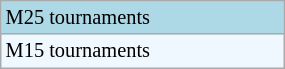<table class="wikitable" style="font-size:85%; width:15%;">
<tr style="background:lightblue;">
<td>M25 tournaments</td>
</tr>
<tr style="background:#f0f8ff;">
<td>M15 tournaments</td>
</tr>
</table>
